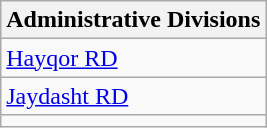<table class="wikitable">
<tr>
<th>Administrative Divisions</th>
</tr>
<tr>
<td><a href='#'>Hayqor RD</a></td>
</tr>
<tr>
<td><a href='#'>Jaydasht RD</a></td>
</tr>
<tr>
<td colspan=1></td>
</tr>
</table>
